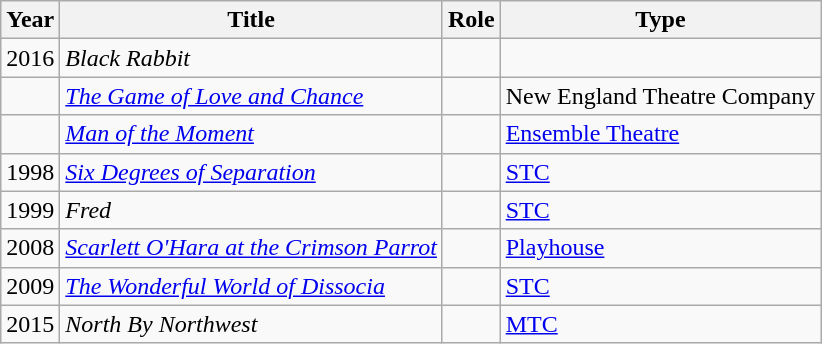<table class="wikitable">
<tr>
<th>Year</th>
<th>Title</th>
<th>Role</th>
<th>Type</th>
</tr>
<tr>
<td>2016</td>
<td><em>Black Rabbit</em></td>
<td></td>
<td></td>
</tr>
<tr>
<td></td>
<td><em><a href='#'>The Game of Love and Chance</a></em></td>
<td></td>
<td>New England Theatre Company</td>
</tr>
<tr>
<td></td>
<td><em><a href='#'>Man of the Moment</a></em></td>
<td></td>
<td><a href='#'>Ensemble Theatre</a></td>
</tr>
<tr>
<td>1998</td>
<td><em><a href='#'>Six Degrees of Separation</a></em></td>
<td></td>
<td><a href='#'>STC</a></td>
</tr>
<tr>
<td>1999</td>
<td><em>Fred</em></td>
<td></td>
<td><a href='#'>STC</a></td>
</tr>
<tr>
<td>2008</td>
<td><em><a href='#'>Scarlett O'Hara at the Crimson Parrot</a></em></td>
<td></td>
<td><a href='#'>Playhouse</a></td>
</tr>
<tr>
<td>2009</td>
<td><em><a href='#'>The Wonderful World of Dissocia</a></em></td>
<td></td>
<td><a href='#'>STC</a></td>
</tr>
<tr>
<td>2015</td>
<td><em>North By Northwest</em></td>
<td></td>
<td><a href='#'>MTC</a></td>
</tr>
</table>
